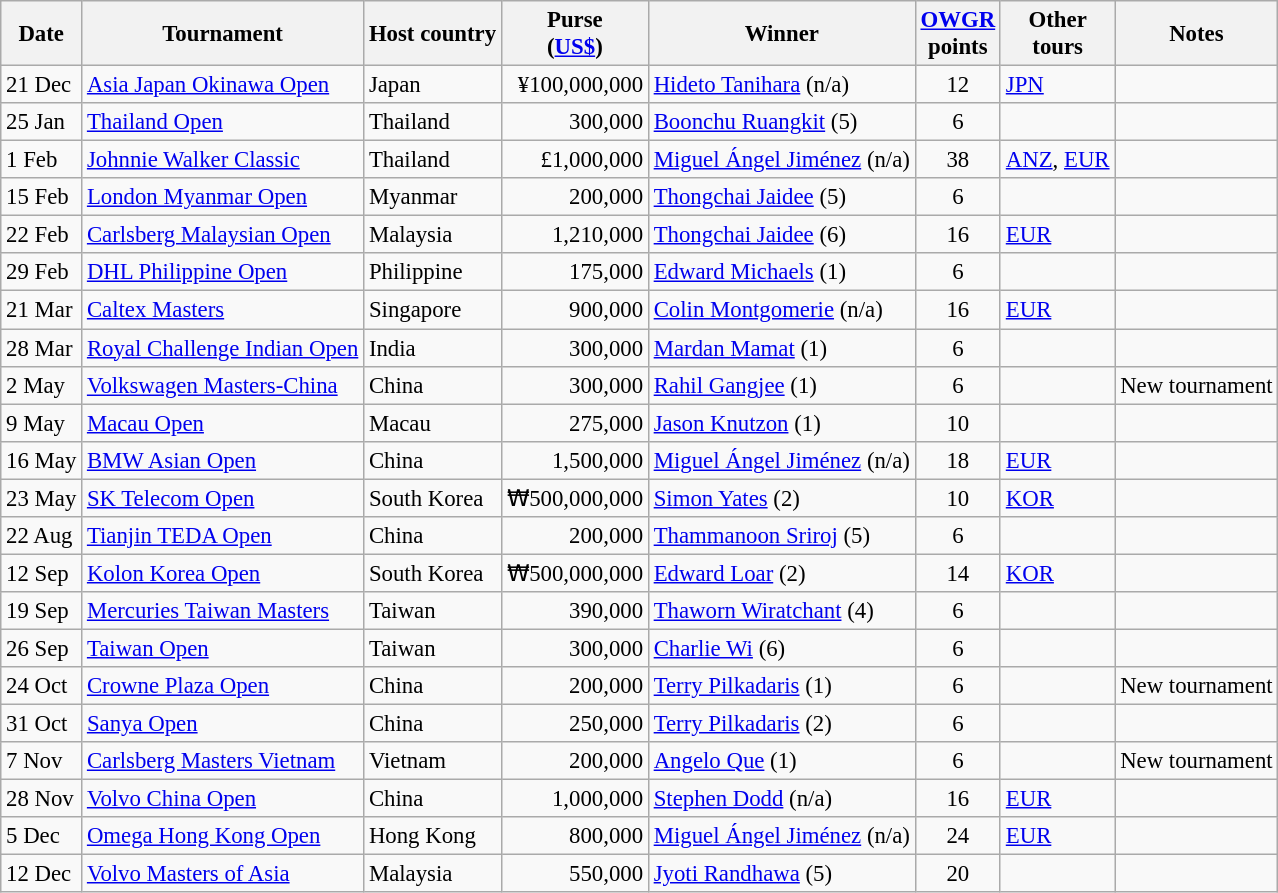<table class="wikitable" style="font-size:95%">
<tr>
<th>Date</th>
<th>Tournament</th>
<th>Host country</th>
<th>Purse<br>(<a href='#'>US$</a>)</th>
<th>Winner</th>
<th><a href='#'>OWGR</a><br>points</th>
<th>Other<br>tours</th>
<th>Notes</th>
</tr>
<tr>
<td>21 Dec</td>
<td><a href='#'>Asia Japan Okinawa Open</a></td>
<td>Japan</td>
<td align=right>¥100,000,000</td>
<td> <a href='#'>Hideto Tanihara</a> (n/a)</td>
<td align=center>12</td>
<td><a href='#'>JPN</a></td>
<td></td>
</tr>
<tr>
<td>25 Jan</td>
<td><a href='#'>Thailand Open</a></td>
<td>Thailand</td>
<td align=right>300,000</td>
<td> <a href='#'>Boonchu Ruangkit</a> (5)</td>
<td align=center>6</td>
<td></td>
<td></td>
</tr>
<tr>
<td>1 Feb</td>
<td><a href='#'>Johnnie Walker Classic</a></td>
<td>Thailand</td>
<td align=right>£1,000,000</td>
<td> <a href='#'>Miguel Ángel Jiménez</a> (n/a)</td>
<td align=center>38</td>
<td><a href='#'>ANZ</a>, <a href='#'>EUR</a></td>
<td></td>
</tr>
<tr>
<td>15 Feb</td>
<td><a href='#'>London Myanmar Open</a></td>
<td>Myanmar</td>
<td align=right>200,000</td>
<td> <a href='#'>Thongchai Jaidee</a> (5)</td>
<td align=center>6</td>
<td></td>
<td></td>
</tr>
<tr>
<td>22 Feb</td>
<td><a href='#'>Carlsberg Malaysian Open</a></td>
<td>Malaysia</td>
<td align=right>1,210,000</td>
<td> <a href='#'>Thongchai Jaidee</a> (6)</td>
<td align=center>16</td>
<td><a href='#'>EUR</a></td>
<td></td>
</tr>
<tr>
<td>29 Feb</td>
<td><a href='#'>DHL Philippine Open</a></td>
<td>Philippine</td>
<td align=right>175,000</td>
<td> <a href='#'>Edward Michaels</a> (1)</td>
<td align=center>6</td>
<td></td>
<td></td>
</tr>
<tr>
<td>21 Mar</td>
<td><a href='#'>Caltex Masters</a></td>
<td>Singapore</td>
<td align=right>900,000</td>
<td> <a href='#'>Colin Montgomerie</a> (n/a)</td>
<td align=center>16</td>
<td><a href='#'>EUR</a></td>
<td></td>
</tr>
<tr>
<td>28 Mar</td>
<td><a href='#'>Royal Challenge Indian Open</a></td>
<td>India</td>
<td align=right>300,000</td>
<td> <a href='#'>Mardan Mamat</a> (1)</td>
<td align=center>6</td>
<td></td>
<td></td>
</tr>
<tr>
<td>2 May</td>
<td><a href='#'>Volkswagen Masters-China</a></td>
<td>China</td>
<td align=right>300,000</td>
<td> <a href='#'>Rahil Gangjee</a> (1)</td>
<td align=center>6</td>
<td></td>
<td>New tournament</td>
</tr>
<tr>
<td>9 May</td>
<td><a href='#'>Macau Open</a></td>
<td>Macau</td>
<td align=right>275,000</td>
<td> <a href='#'>Jason Knutzon</a> (1)</td>
<td align=center>10</td>
<td></td>
<td></td>
</tr>
<tr>
<td>16 May</td>
<td><a href='#'>BMW Asian Open</a></td>
<td>China</td>
<td align=right>1,500,000</td>
<td> <a href='#'>Miguel Ángel Jiménez</a> (n/a)</td>
<td align=center>18</td>
<td><a href='#'>EUR</a></td>
<td></td>
</tr>
<tr>
<td>23 May</td>
<td><a href='#'>SK Telecom Open</a></td>
<td>South Korea</td>
<td align=right>₩500,000,000</td>
<td> <a href='#'>Simon Yates</a> (2)</td>
<td align=center>10</td>
<td><a href='#'>KOR</a></td>
<td></td>
</tr>
<tr>
<td>22 Aug</td>
<td><a href='#'>Tianjin TEDA Open</a></td>
<td>China</td>
<td align=right>200,000</td>
<td> <a href='#'>Thammanoon Sriroj</a> (5)</td>
<td align=center>6</td>
<td></td>
<td></td>
</tr>
<tr>
<td>12 Sep</td>
<td><a href='#'>Kolon Korea Open</a></td>
<td>South Korea</td>
<td align=right>₩500,000,000</td>
<td> <a href='#'>Edward Loar</a> (2)</td>
<td align=center>14</td>
<td><a href='#'>KOR</a></td>
<td></td>
</tr>
<tr>
<td>19 Sep</td>
<td><a href='#'>Mercuries Taiwan Masters</a></td>
<td>Taiwan</td>
<td align=right>390,000</td>
<td> <a href='#'>Thaworn Wiratchant</a> (4)</td>
<td align=center>6</td>
<td></td>
<td></td>
</tr>
<tr>
<td>26 Sep</td>
<td><a href='#'>Taiwan Open</a></td>
<td>Taiwan</td>
<td align=right>300,000</td>
<td> <a href='#'>Charlie Wi</a> (6)</td>
<td align=center>6</td>
<td></td>
<td></td>
</tr>
<tr>
<td>24 Oct</td>
<td><a href='#'>Crowne Plaza Open</a></td>
<td>China</td>
<td align=right>200,000</td>
<td> <a href='#'>Terry Pilkadaris</a> (1)</td>
<td align=center>6</td>
<td></td>
<td>New tournament</td>
</tr>
<tr>
<td>31 Oct</td>
<td><a href='#'>Sanya Open</a></td>
<td>China</td>
<td align=right>250,000</td>
<td> <a href='#'>Terry Pilkadaris</a> (2)</td>
<td align=center>6</td>
<td></td>
<td></td>
</tr>
<tr>
<td>7 Nov</td>
<td><a href='#'>Carlsberg Masters Vietnam</a></td>
<td>Vietnam</td>
<td align=right>200,000</td>
<td> <a href='#'>Angelo Que</a> (1)</td>
<td align=center>6</td>
<td></td>
<td>New tournament</td>
</tr>
<tr>
<td>28 Nov</td>
<td><a href='#'>Volvo China Open</a></td>
<td>China</td>
<td align=right>1,000,000</td>
<td> <a href='#'>Stephen Dodd</a> (n/a)</td>
<td align=center>16</td>
<td><a href='#'>EUR</a></td>
<td></td>
</tr>
<tr>
<td>5 Dec</td>
<td><a href='#'>Omega Hong Kong Open</a></td>
<td>Hong Kong</td>
<td align=right>800,000</td>
<td> <a href='#'>Miguel Ángel Jiménez</a> (n/a)</td>
<td align=center>24</td>
<td><a href='#'>EUR</a></td>
<td></td>
</tr>
<tr>
<td>12 Dec</td>
<td><a href='#'>Volvo Masters of Asia</a></td>
<td>Malaysia</td>
<td align=right>550,000</td>
<td> <a href='#'>Jyoti Randhawa</a> (5)</td>
<td align=center>20</td>
<td></td>
<td></td>
</tr>
</table>
